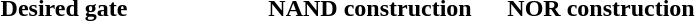<table style="margin:auto; text-align:center;" class="skin-invert-image">
<tr>
<th width="250">Desired gate</th>
<th width=150>NAND construction</th>
<th width=150>NOR construction</th>
</tr>
<tr>
<td rowspan="2"></td>
<td></td>
<td></td>
</tr>
</table>
